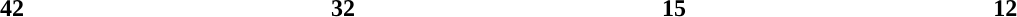<table style="width:70%; font-weight:bold; text-align:center">
<tr>
<td style="background:">42</td>
<td style="background:">32</td>
<td style="background:">15</td>
<td style="background:">12</td>
</tr>
<tr>
<td><a href='#'></a></td>
<td><a href='#'></a></td>
<td><a href='#'></a></td>
<td><a href='#'></a></td>
</tr>
</table>
